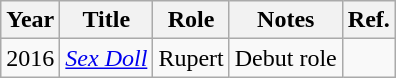<table class="wikitable">
<tr>
<th>Year</th>
<th>Title</th>
<th>Role</th>
<th>Notes</th>
<th>Ref.</th>
</tr>
<tr>
<td>2016</td>
<td><em><a href='#'>Sex Doll</a></em></td>
<td>Rupert</td>
<td>Debut role</td>
<td></td>
</tr>
</table>
